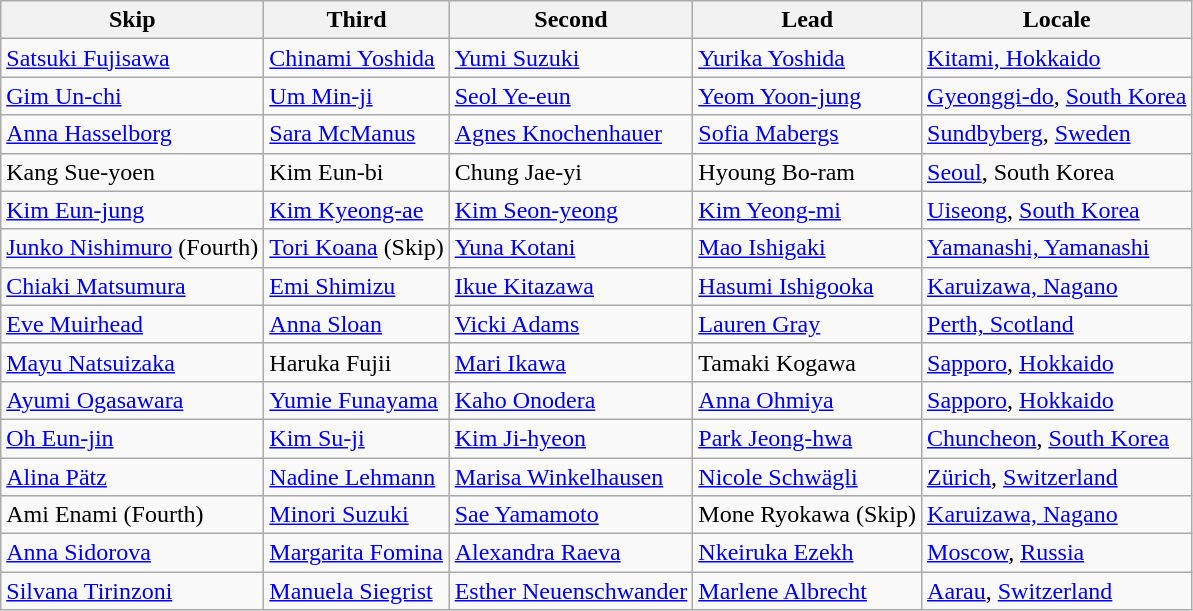<table class=wikitable>
<tr>
<th>Skip</th>
<th>Third</th>
<th>Second</th>
<th>Lead</th>
<th>Locale</th>
</tr>
<tr>
<td><a href='#'>Satsuki Fujisawa</a></td>
<td><a href='#'>Chinami Yoshida</a></td>
<td><a href='#'>Yumi Suzuki</a></td>
<td><a href='#'>Yurika Yoshida</a></td>
<td> <a href='#'>Kitami, Hokkaido</a></td>
</tr>
<tr>
<td><a href='#'>Gim Un-chi</a></td>
<td><a href='#'>Um Min-ji</a></td>
<td><a href='#'>Seol Ye-eun</a></td>
<td><a href='#'>Yeom Yoon-jung</a></td>
<td> <a href='#'>Gyeonggi-do</a>, <a href='#'>South Korea</a></td>
</tr>
<tr>
<td><a href='#'>Anna Hasselborg</a></td>
<td><a href='#'>Sara McManus</a></td>
<td><a href='#'>Agnes Knochenhauer</a></td>
<td><a href='#'>Sofia Mabergs</a></td>
<td> <a href='#'>Sundbyberg</a>, <a href='#'>Sweden</a></td>
</tr>
<tr>
<td>Kang Sue-yoen</td>
<td>Kim Eun-bi</td>
<td>Chung Jae-yi</td>
<td>Hyoung Bo-ram</td>
<td> <a href='#'>Seoul</a>, South Korea</td>
</tr>
<tr>
<td><a href='#'>Kim Eun-jung</a></td>
<td><a href='#'>Kim Kyeong-ae</a></td>
<td><a href='#'>Kim Seon-yeong</a></td>
<td><a href='#'>Kim Yeong-mi</a></td>
<td> <a href='#'>Uiseong</a>, <a href='#'>South Korea</a></td>
</tr>
<tr>
<td><a href='#'>Junko Nishimuro</a> (Fourth)</td>
<td><a href='#'>Tori Koana</a> (Skip)</td>
<td><a href='#'>Yuna Kotani</a></td>
<td><a href='#'>Mao Ishigaki</a></td>
<td> <a href='#'>Yamanashi, Yamanashi</a></td>
</tr>
<tr>
<td><a href='#'>Chiaki Matsumura</a></td>
<td><a href='#'>Emi Shimizu</a></td>
<td><a href='#'>Ikue Kitazawa</a></td>
<td><a href='#'>Hasumi Ishigooka</a></td>
<td> <a href='#'>Karuizawa, Nagano</a></td>
</tr>
<tr>
<td><a href='#'>Eve Muirhead</a></td>
<td><a href='#'>Anna Sloan</a></td>
<td><a href='#'>Vicki Adams</a></td>
<td><a href='#'>Lauren Gray</a></td>
<td> <a href='#'>Perth, Scotland</a></td>
</tr>
<tr>
<td><a href='#'>Mayu Natsuizaka</a></td>
<td>Haruka Fujii</td>
<td><a href='#'>Mari Ikawa</a></td>
<td>Tamaki Kogawa</td>
<td> <a href='#'>Sapporo</a>, <a href='#'>Hokkaido</a></td>
</tr>
<tr>
<td><a href='#'>Ayumi Ogasawara</a></td>
<td><a href='#'>Yumie Funayama</a></td>
<td><a href='#'>Kaho Onodera</a></td>
<td><a href='#'>Anna Ohmiya</a></td>
<td> <a href='#'>Sapporo</a>, <a href='#'>Hokkaido</a></td>
</tr>
<tr>
<td><a href='#'>Oh Eun-jin</a></td>
<td><a href='#'>Kim Su-ji</a></td>
<td><a href='#'>Kim Ji-hyeon</a></td>
<td><a href='#'>Park Jeong-hwa</a></td>
<td> <a href='#'>Chuncheon</a>, <a href='#'>South Korea</a></td>
</tr>
<tr>
<td><a href='#'>Alina Pätz</a></td>
<td><a href='#'>Nadine Lehmann</a></td>
<td><a href='#'>Marisa Winkelhausen</a></td>
<td><a href='#'>Nicole Schwägli</a></td>
<td> <a href='#'>Zürich</a>, <a href='#'>Switzerland</a></td>
</tr>
<tr>
<td>Ami Enami (Fourth)</td>
<td><a href='#'>Minori Suzuki</a></td>
<td><a href='#'>Sae Yamamoto</a></td>
<td>Mone Ryokawa (Skip)</td>
<td> <a href='#'>Karuizawa, Nagano</a></td>
</tr>
<tr>
<td><a href='#'>Anna Sidorova</a></td>
<td><a href='#'>Margarita Fomina</a></td>
<td><a href='#'>Alexandra Raeva</a></td>
<td><a href='#'>Nkeiruka Ezekh</a></td>
<td> <a href='#'>Moscow</a>, <a href='#'>Russia</a></td>
</tr>
<tr>
<td><a href='#'>Silvana Tirinzoni</a></td>
<td><a href='#'>Manuela Siegrist</a></td>
<td><a href='#'>Esther Neuenschwander</a></td>
<td><a href='#'>Marlene Albrecht</a></td>
<td> <a href='#'>Aarau</a>, <a href='#'>Switzerland</a></td>
</tr>
</table>
